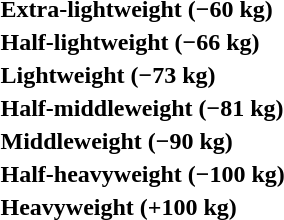<table>
<tr>
<th rowspan=2 style="text-align:left;">Extra-lightweight (−60 kg)</th>
<td rowspan=2></td>
<td rowspan=2></td>
<td></td>
</tr>
<tr>
<td></td>
</tr>
<tr>
<th rowspan=2 style="text-align:left;">Half-lightweight (−66 kg)</th>
<td rowspan=2></td>
<td rowspan=2></td>
<td></td>
</tr>
<tr>
<td></td>
</tr>
<tr>
<th rowspan=2 style="text-align:left;">Lightweight (−73 kg)</th>
<td rowspan=2></td>
<td rowspan=2></td>
<td></td>
</tr>
<tr>
<td></td>
</tr>
<tr>
<th rowspan=2 style="text-align:left;">Half-middleweight (−81 kg)</th>
<td rowspan=2></td>
<td rowspan=2></td>
<td></td>
</tr>
<tr>
<td></td>
</tr>
<tr>
<th rowspan=2 style="text-align:left;">Middleweight (−90 kg)</th>
<td rowspan=2></td>
<td rowspan=2></td>
<td></td>
</tr>
<tr>
<td></td>
</tr>
<tr>
<th rowspan=2 style="text-align:left;">Half-heavyweight (−100 kg)</th>
<td rowspan=2></td>
<td rowspan=2></td>
<td></td>
</tr>
<tr>
<td></td>
</tr>
<tr>
<th rowspan=2 style="text-align:left;">Heavyweight (+100 kg)</th>
<td rowspan=2></td>
<td rowspan=2></td>
<td></td>
</tr>
<tr>
<td></td>
</tr>
</table>
